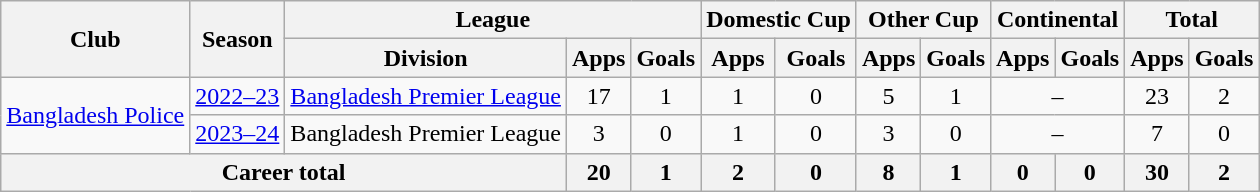<table class="wikitable" style="text-align:center">
<tr>
<th rowspan="2">Club</th>
<th rowspan="2">Season</th>
<th colspan="3">League</th>
<th colspan="2">Domestic Cup</th>
<th colspan="2">Other Cup</th>
<th colspan="2">Continental</th>
<th colspan="2">Total</th>
</tr>
<tr>
<th>Division</th>
<th>Apps</th>
<th>Goals</th>
<th>Apps</th>
<th>Goals</th>
<th>Apps</th>
<th>Goals</th>
<th>Apps</th>
<th>Goals</th>
<th>Apps</th>
<th>Goals</th>
</tr>
<tr>
<td rowspan=2><a href='#'>Bangladesh Police</a></td>
<td><a href='#'>2022–23</a></td>
<td><a href='#'>Bangladesh Premier League</a></td>
<td>17</td>
<td>1</td>
<td>1</td>
<td>0</td>
<td>5</td>
<td>1</td>
<td colspan="2">–</td>
<td>23</td>
<td>2</td>
</tr>
<tr>
<td><a href='#'>2023–24</a></td>
<td>Bangladesh Premier League</td>
<td>3</td>
<td>0</td>
<td>1</td>
<td>0</td>
<td>3</td>
<td>0</td>
<td colspan="2">–</td>
<td>7</td>
<td>0</td>
</tr>
<tr>
<th colspan="3">Career total</th>
<th>20</th>
<th>1</th>
<th>2</th>
<th>0</th>
<th>8</th>
<th>1</th>
<th>0</th>
<th>0</th>
<th>30</th>
<th>2</th>
</tr>
</table>
